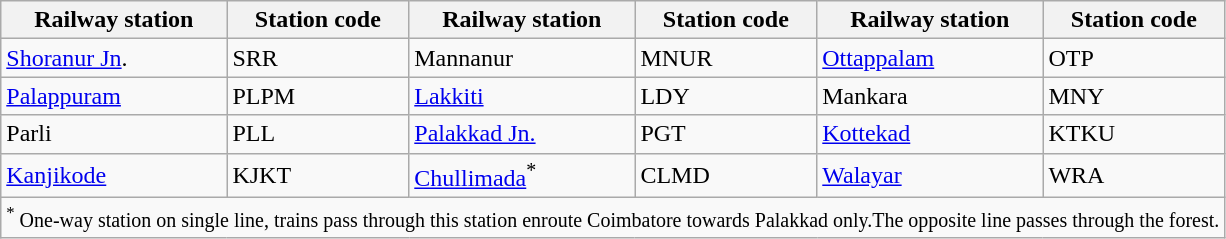<table class="wikitable sortable">
<tr>
<th>Railway station</th>
<th>Station code</th>
<th>Railway station</th>
<th>Station code</th>
<th>Railway station</th>
<th>Station code</th>
</tr>
<tr>
<td><a href='#'>Shoranur Jn</a>.</td>
<td>SRR</td>
<td>Mannanur</td>
<td>MNUR</td>
<td><a href='#'>Ottappalam</a></td>
<td>OTP</td>
</tr>
<tr>
<td><a href='#'>Palappuram</a></td>
<td>PLPM</td>
<td><a href='#'>Lakkiti</a></td>
<td>LDY</td>
<td>Mankara</td>
<td>MNY</td>
</tr>
<tr>
<td>Parli</td>
<td>PLL</td>
<td><a href='#'>Palakkad Jn.</a></td>
<td>PGT</td>
<td><a href='#'>Kottekad</a></td>
<td>KTKU</td>
</tr>
<tr>
<td><a href='#'>Kanjikode</a></td>
<td>KJKT</td>
<td><a href='#'>Chullimada</a><sup>*</sup></td>
<td>CLMD</td>
<td><a href='#'>Walayar</a></td>
<td>WRA</td>
</tr>
<tr>
<td colspan=6><small><sup>*</sup> One-way station on single line, trains pass through this station enroute Coimbatore towards Palakkad only.The opposite line passes through the forest.</small></td>
</tr>
</table>
